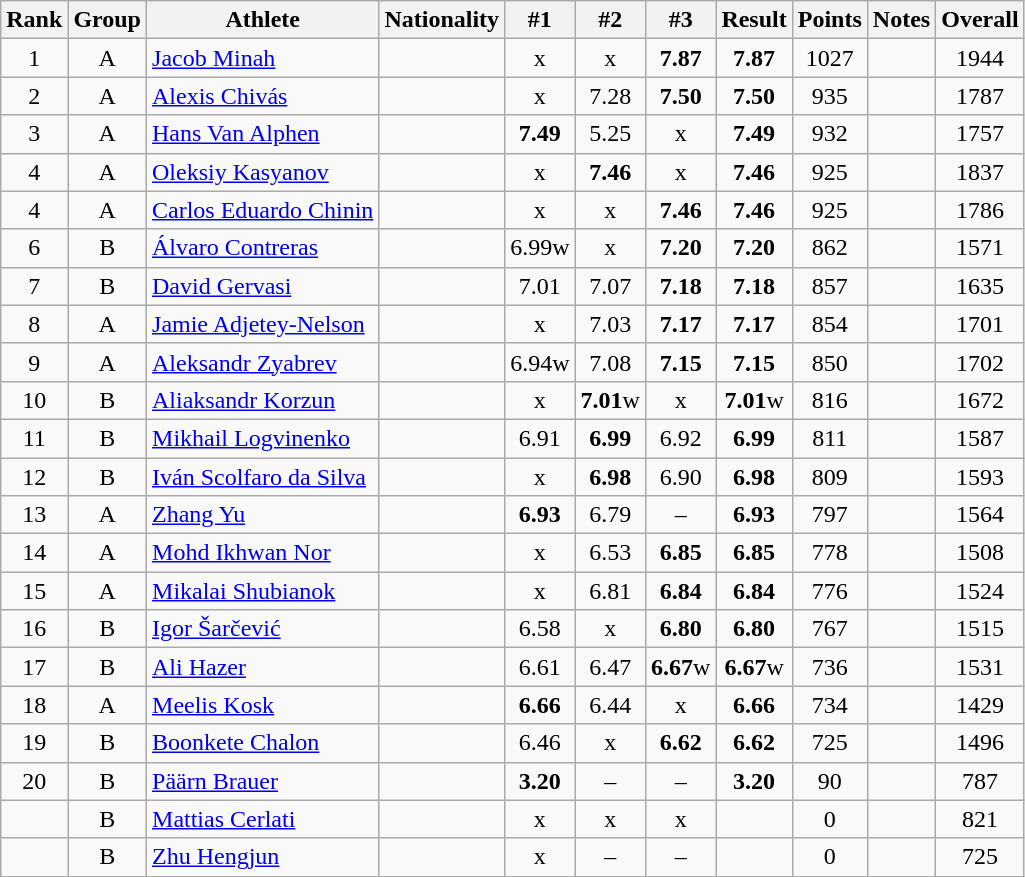<table class="wikitable sortable" style="text-align:center">
<tr>
<th>Rank</th>
<th>Group</th>
<th>Athlete</th>
<th>Nationality</th>
<th>#1</th>
<th>#2</th>
<th>#3</th>
<th>Result</th>
<th>Points</th>
<th>Notes</th>
<th>Overall</th>
</tr>
<tr>
<td>1</td>
<td>A</td>
<td align=left><a href='#'>Jacob Minah</a></td>
<td align=left></td>
<td>x</td>
<td>x</td>
<td><strong>7.87</strong></td>
<td><strong>7.87</strong></td>
<td>1027</td>
<td></td>
<td>1944</td>
</tr>
<tr>
<td>2</td>
<td>A</td>
<td align=left><a href='#'>Alexis Chivás</a></td>
<td align=left></td>
<td>x</td>
<td>7.28</td>
<td><strong>7.50</strong></td>
<td><strong>7.50</strong></td>
<td>935</td>
<td></td>
<td>1787</td>
</tr>
<tr>
<td>3</td>
<td>A</td>
<td align=left><a href='#'>Hans Van Alphen</a></td>
<td align=left></td>
<td><strong>7.49</strong></td>
<td>5.25</td>
<td>x</td>
<td><strong>7.49</strong></td>
<td>932</td>
<td></td>
<td>1757</td>
</tr>
<tr>
<td>4</td>
<td>A</td>
<td align=left><a href='#'>Oleksiy Kasyanov</a></td>
<td align=left></td>
<td>x</td>
<td><strong>7.46</strong></td>
<td>x</td>
<td><strong>7.46</strong></td>
<td>925</td>
<td></td>
<td>1837</td>
</tr>
<tr>
<td>4</td>
<td>A</td>
<td align=left><a href='#'>Carlos Eduardo Chinin</a></td>
<td align=left></td>
<td>x</td>
<td>x</td>
<td><strong>7.46</strong></td>
<td><strong>7.46</strong></td>
<td>925</td>
<td></td>
<td>1786</td>
</tr>
<tr>
<td>6</td>
<td>B</td>
<td align=left><a href='#'>Álvaro Contreras</a></td>
<td align=left></td>
<td>6.99w</td>
<td>x</td>
<td><strong>7.20</strong></td>
<td><strong>7.20</strong></td>
<td>862</td>
<td></td>
<td>1571</td>
</tr>
<tr>
<td>7</td>
<td>B</td>
<td align=left><a href='#'>David Gervasi</a></td>
<td align=left></td>
<td>7.01</td>
<td>7.07</td>
<td><strong>7.18</strong></td>
<td><strong>7.18</strong></td>
<td>857</td>
<td></td>
<td>1635</td>
</tr>
<tr>
<td>8</td>
<td>A</td>
<td align=left><a href='#'>Jamie Adjetey-Nelson</a></td>
<td align=left></td>
<td>x</td>
<td>7.03</td>
<td><strong>7.17</strong></td>
<td><strong>7.17</strong></td>
<td>854</td>
<td></td>
<td>1701</td>
</tr>
<tr>
<td>9</td>
<td>A</td>
<td align=left><a href='#'>Aleksandr Zyabrev</a></td>
<td align=left></td>
<td>6.94w</td>
<td>7.08</td>
<td><strong>7.15</strong></td>
<td><strong>7.15</strong></td>
<td>850</td>
<td></td>
<td>1702</td>
</tr>
<tr>
<td>10</td>
<td>B</td>
<td align=left><a href='#'>Aliaksandr Korzun</a></td>
<td align=left></td>
<td>x</td>
<td><strong>7.01</strong>w</td>
<td>x</td>
<td><strong>7.01</strong>w</td>
<td>816</td>
<td></td>
<td>1672</td>
</tr>
<tr>
<td>11</td>
<td>B</td>
<td align=left><a href='#'>Mikhail Logvinenko</a></td>
<td align=left></td>
<td>6.91</td>
<td><strong>6.99</strong></td>
<td>6.92</td>
<td><strong>6.99</strong></td>
<td>811</td>
<td></td>
<td>1587</td>
</tr>
<tr>
<td>12</td>
<td>B</td>
<td align=left><a href='#'>Iván Scolfaro da Silva</a></td>
<td align=left></td>
<td>x</td>
<td><strong>6.98</strong></td>
<td>6.90</td>
<td><strong>6.98</strong></td>
<td>809</td>
<td></td>
<td>1593</td>
</tr>
<tr>
<td>13</td>
<td>A</td>
<td align=left><a href='#'>Zhang Yu</a></td>
<td align=left></td>
<td><strong>6.93</strong></td>
<td>6.79</td>
<td>–</td>
<td><strong>6.93</strong></td>
<td>797</td>
<td></td>
<td>1564</td>
</tr>
<tr>
<td>14</td>
<td>A</td>
<td align=left><a href='#'>Mohd Ikhwan Nor</a></td>
<td align=left></td>
<td>x</td>
<td>6.53</td>
<td><strong>6.85</strong></td>
<td><strong>6.85</strong></td>
<td>778</td>
<td></td>
<td>1508</td>
</tr>
<tr>
<td>15</td>
<td>A</td>
<td align=left><a href='#'>Mikalai Shubianok</a></td>
<td align=left></td>
<td>x</td>
<td>6.81</td>
<td><strong>6.84</strong></td>
<td><strong>6.84</strong></td>
<td>776</td>
<td></td>
<td>1524</td>
</tr>
<tr>
<td>16</td>
<td>B</td>
<td align=left><a href='#'>Igor Šarčević</a></td>
<td align=left></td>
<td>6.58</td>
<td>x</td>
<td><strong>6.80</strong></td>
<td><strong>6.80</strong></td>
<td>767</td>
<td></td>
<td>1515</td>
</tr>
<tr>
<td>17</td>
<td>B</td>
<td align=left><a href='#'>Ali Hazer</a></td>
<td align=left></td>
<td>6.61</td>
<td>6.47</td>
<td><strong>6.67</strong>w</td>
<td><strong>6.67</strong>w</td>
<td>736</td>
<td></td>
<td>1531</td>
</tr>
<tr>
<td>18</td>
<td>A</td>
<td align=left><a href='#'>Meelis Kosk</a></td>
<td align=left></td>
<td><strong>6.66</strong></td>
<td>6.44</td>
<td>x</td>
<td><strong>6.66</strong></td>
<td>734</td>
<td></td>
<td>1429</td>
</tr>
<tr>
<td>19</td>
<td>B</td>
<td align=left><a href='#'>Boonkete Chalon</a></td>
<td align=left></td>
<td>6.46</td>
<td>x</td>
<td><strong>6.62</strong></td>
<td><strong>6.62</strong></td>
<td>725</td>
<td></td>
<td>1496</td>
</tr>
<tr>
<td>20</td>
<td>B</td>
<td align=left><a href='#'>Päärn Brauer</a></td>
<td align=left></td>
<td><strong>3.20</strong></td>
<td>–</td>
<td>–</td>
<td><strong>3.20</strong></td>
<td>90</td>
<td></td>
<td>787</td>
</tr>
<tr>
<td></td>
<td>B</td>
<td align=left><a href='#'>Mattias Cerlati</a></td>
<td align=left></td>
<td>x</td>
<td>x</td>
<td>x</td>
<td><strong></strong></td>
<td>0</td>
<td></td>
<td>821</td>
</tr>
<tr>
<td></td>
<td>B</td>
<td align=left><a href='#'>Zhu Hengjun</a></td>
<td align=left></td>
<td>x</td>
<td>–</td>
<td>–</td>
<td><strong></strong></td>
<td>0</td>
<td></td>
<td>725</td>
</tr>
</table>
